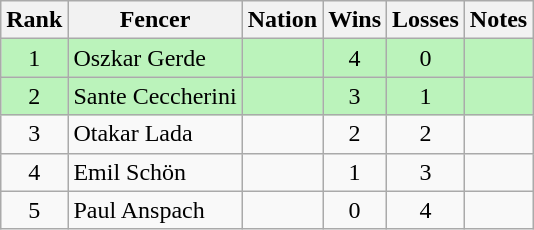<table class="wikitable sortable" style="text-align:center">
<tr>
<th>Rank</th>
<th>Fencer</th>
<th>Nation</th>
<th>Wins</th>
<th>Losses</th>
<th>Notes</th>
</tr>
<tr bgcolor=bbf3bb>
<td>1</td>
<td align=left>Oszkar Gerde</td>
<td align=left></td>
<td>4</td>
<td>0</td>
<td></td>
</tr>
<tr bgcolor=bbf3bb>
<td>2</td>
<td align=left>Sante Ceccherini</td>
<td align=left></td>
<td>3</td>
<td>1</td>
<td></td>
</tr>
<tr>
<td>3</td>
<td align=left>Otakar Lada</td>
<td align=left></td>
<td>2</td>
<td>2</td>
<td></td>
</tr>
<tr>
<td>4</td>
<td align=left>Emil Schön</td>
<td align=left></td>
<td>1</td>
<td>3</td>
<td></td>
</tr>
<tr>
<td>5</td>
<td align=left>Paul Anspach</td>
<td align=left></td>
<td>0</td>
<td>4</td>
<td></td>
</tr>
</table>
